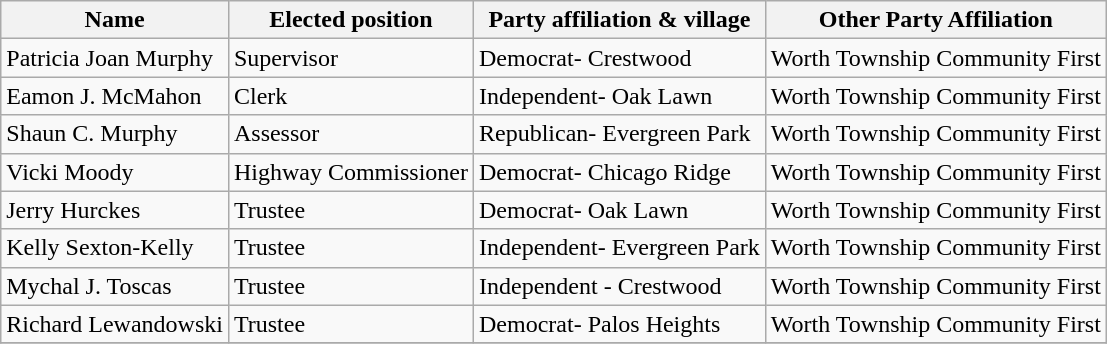<table class="wikitable">
<tr>
<th>Name</th>
<th>Elected position</th>
<th>Party affiliation & village</th>
<th>Other Party Affiliation</th>
</tr>
<tr>
<td>Patricia Joan Murphy</td>
<td>Supervisor</td>
<td>Democrat- Crestwood</td>
<td>Worth Township Community First</td>
</tr>
<tr>
<td>Eamon J. McMahon</td>
<td>Clerk</td>
<td>Independent- Oak Lawn</td>
<td>Worth Township Community First</td>
</tr>
<tr>
<td>Shaun C. Murphy</td>
<td>Assessor</td>
<td>Republican- Evergreen Park</td>
<td>Worth Township Community First</td>
</tr>
<tr>
<td>Vicki Moody</td>
<td>Highway Commissioner</td>
<td>Democrat- Chicago Ridge</td>
<td>Worth Township Community First</td>
</tr>
<tr>
<td>Jerry Hurckes</td>
<td>Trustee</td>
<td>Democrat- Oak Lawn</td>
<td>Worth Township Community First</td>
</tr>
<tr>
<td>Kelly Sexton-Kelly</td>
<td>Trustee</td>
<td>Independent- Evergreen Park</td>
<td>Worth Township Community First</td>
</tr>
<tr>
<td>Mychal J. Toscas</td>
<td>Trustee</td>
<td>Independent - Crestwood</td>
<td>Worth Township Community First</td>
</tr>
<tr>
<td>Richard Lewandowski</td>
<td>Trustee</td>
<td>Democrat- Palos Heights</td>
<td>Worth Township Community First</td>
</tr>
<tr>
</tr>
</table>
